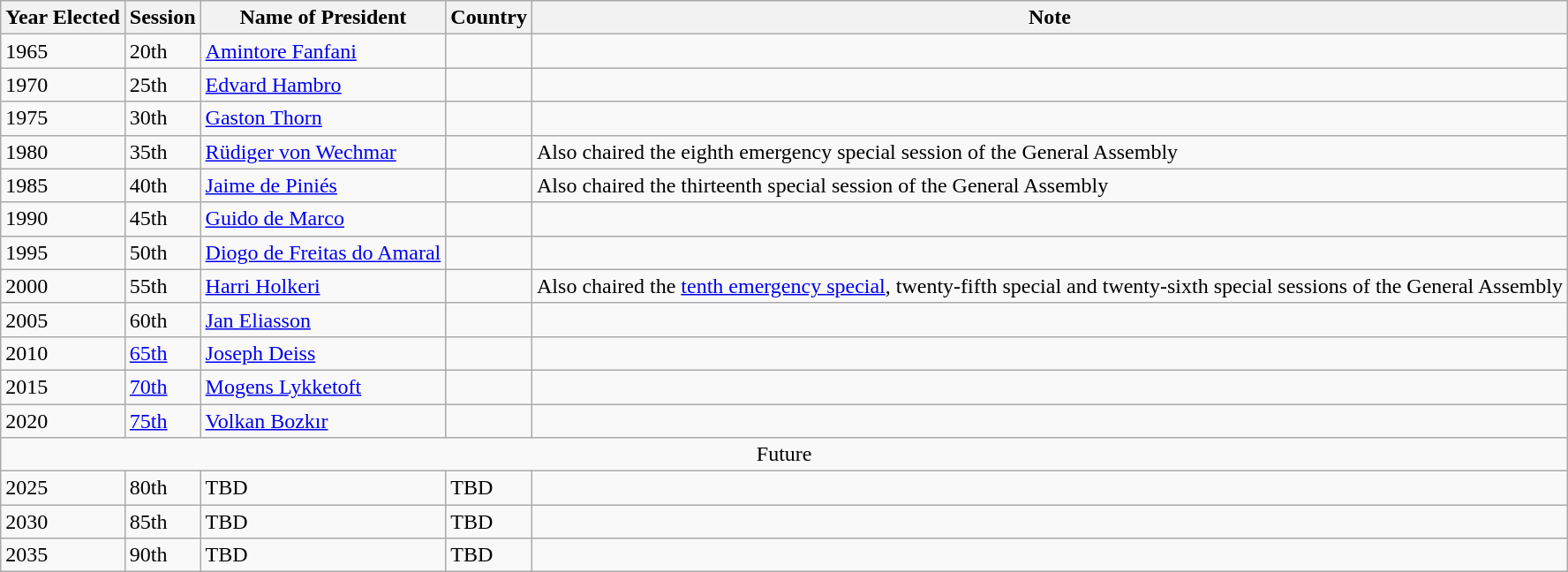<table class="wikitable sortable">
<tr>
<th>Year Elected</th>
<th>Session</th>
<th>Name of President</th>
<th>Country</th>
<th>Note</th>
</tr>
<tr>
<td>1965</td>
<td>20th</td>
<td><a href='#'>Amintore Fanfani</a></td>
<td></td>
<td></td>
</tr>
<tr>
<td>1970</td>
<td>25th</td>
<td><a href='#'>Edvard Hambro</a></td>
<td></td>
<td></td>
</tr>
<tr>
<td>1975</td>
<td>30th</td>
<td><a href='#'>Gaston Thorn</a></td>
<td></td>
<td></td>
</tr>
<tr>
<td>1980</td>
<td>35th</td>
<td><a href='#'>Rüdiger von Wechmar</a></td>
<td></td>
<td>Also chaired the eighth emergency special session of the General Assembly</td>
</tr>
<tr>
<td>1985</td>
<td>40th</td>
<td><a href='#'>Jaime de Piniés</a></td>
<td></td>
<td>Also chaired the thirteenth special session of the General Assembly</td>
</tr>
<tr>
<td>1990</td>
<td>45th</td>
<td><a href='#'>Guido de Marco</a></td>
<td></td>
<td></td>
</tr>
<tr>
<td>1995</td>
<td>50th</td>
<td><a href='#'>Diogo de Freitas do Amaral</a></td>
<td></td>
<td></td>
</tr>
<tr>
<td>2000</td>
<td>55th</td>
<td><a href='#'>Harri Holkeri</a></td>
<td></td>
<td>Also chaired the <a href='#'>tenth emergency special</a>, twenty-fifth special and twenty-sixth special sessions of the General Assembly</td>
</tr>
<tr>
<td>2005</td>
<td>60th</td>
<td><a href='#'>Jan Eliasson</a></td>
<td></td>
<td></td>
</tr>
<tr>
<td>2010</td>
<td><a href='#'>65th</a></td>
<td><a href='#'>Joseph Deiss</a></td>
<td></td>
<td></td>
</tr>
<tr>
<td>2015</td>
<td><a href='#'>70th</a></td>
<td><a href='#'>Mogens Lykketoft</a></td>
<td></td>
<td></td>
</tr>
<tr>
<td>2020</td>
<td><a href='#'>75th</a></td>
<td><a href='#'>Volkan Bozkır</a></td>
<td></td>
<td></td>
</tr>
<tr>
<td colspan="5" style="text-align: center;">Future</td>
</tr>
<tr>
<td>2025</td>
<td>80th</td>
<td>TBD</td>
<td>TBD</td>
<td></td>
</tr>
<tr>
<td>2030</td>
<td>85th</td>
<td>TBD</td>
<td>TBD</td>
<td></td>
</tr>
<tr>
<td>2035</td>
<td>90th</td>
<td>TBD</td>
<td>TBD</td>
<td></td>
</tr>
</table>
